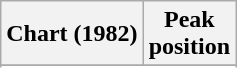<table class="wikitable sortable">
<tr>
<th scope="col">Chart (1982)</th>
<th scope="col">Peak<br>position</th>
</tr>
<tr>
</tr>
<tr>
</tr>
</table>
